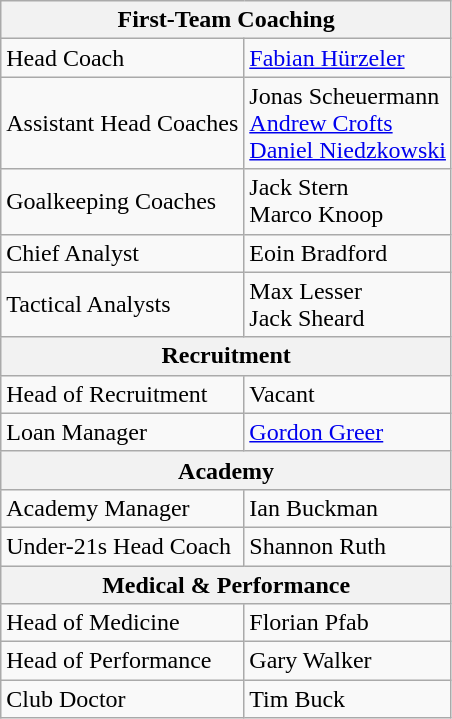<table class="wikitable">
<tr>
<th colspan="2">First-Team Coaching</th>
</tr>
<tr>
<td>Head Coach</td>
<td> <a href='#'>Fabian Hürzeler</a></td>
</tr>
<tr>
<td>Assistant Head Coaches</td>
<td> Jonas Scheuermann<br> <a href='#'>Andrew Crofts</a><br> <a href='#'>Daniel Niedzkowski</a></td>
</tr>
<tr>
<td>Goalkeeping Coaches</td>
<td> Jack Stern<br> Marco Knoop</td>
</tr>
<tr>
<td>Chief Analyst</td>
<td> Eoin Bradford</td>
</tr>
<tr>
<td>Tactical Analysts</td>
<td> Max Lesser<br> Jack Sheard</td>
</tr>
<tr>
<th colspan="2">Recruitment</th>
</tr>
<tr>
<td>Head of Recruitment</td>
<td>Vacant</td>
</tr>
<tr>
<td>Loan Manager</td>
<td> <a href='#'>Gordon Greer</a></td>
</tr>
<tr>
<th colspan="2"><strong>Academy</strong></th>
</tr>
<tr>
<td>Academy Manager</td>
<td> Ian Buckman</td>
</tr>
<tr>
<td>Under-21s Head Coach</td>
<td> Shannon Ruth</td>
</tr>
<tr>
<th colspan="2">Medical & Performance</th>
</tr>
<tr>
<td>Head of Medicine</td>
<td> Florian Pfab</td>
</tr>
<tr>
<td>Head of Performance</td>
<td> Gary Walker</td>
</tr>
<tr>
<td>Club Doctor</td>
<td> Tim Buck</td>
</tr>
</table>
